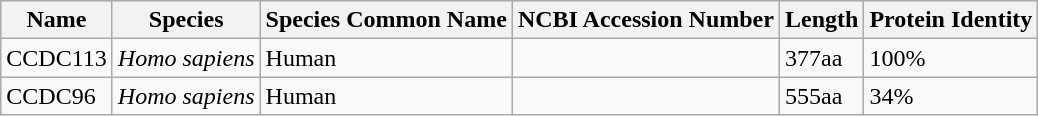<table class="wikitable">
<tr>
<th>Name</th>
<th>Species</th>
<th>Species Common Name</th>
<th>NCBI Accession Number</th>
<th>Length</th>
<th>Protein Identity</th>
</tr>
<tr>
<td>CCDC113</td>
<td><em>Homo sapiens</em></td>
<td>Human</td>
<td></td>
<td>377aa</td>
<td>100%</td>
</tr>
<tr>
<td>CCDC96</td>
<td><em>Homo sapiens</em></td>
<td>Human</td>
<td></td>
<td>555aa</td>
<td>34%</td>
</tr>
</table>
